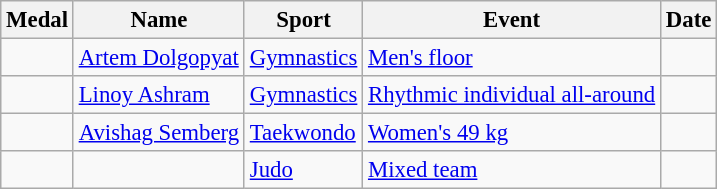<table class="wikitable sortable" style="font-size: 95%;">
<tr>
<th>Medal</th>
<th>Name</th>
<th>Sport</th>
<th>Event</th>
<th>Date</th>
</tr>
<tr>
<td></td>
<td><a href='#'>Artem Dolgopyat</a></td>
<td><a href='#'>Gymnastics</a></td>
<td><a href='#'>Men's floor</a></td>
<td></td>
</tr>
<tr>
<td></td>
<td><a href='#'>Linoy Ashram</a></td>
<td><a href='#'>Gymnastics</a></td>
<td><a href='#'>Rhythmic individual all-around</a></td>
<td></td>
</tr>
<tr>
<td></td>
<td><a href='#'>Avishag Semberg</a></td>
<td><a href='#'>Taekwondo</a></td>
<td><a href='#'>Women's 49 kg</a></td>
<td></td>
</tr>
<tr>
<td></td>
<td></td>
<td><a href='#'>Judo</a></td>
<td><a href='#'>Mixed team</a></td>
<td></td>
</tr>
</table>
